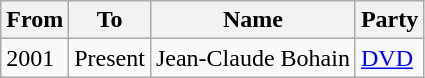<table class="wikitable">
<tr>
<th>From</th>
<th>To</th>
<th>Name</th>
<th>Party</th>
</tr>
<tr>
<td>2001</td>
<td>Present</td>
<td>Jean-Claude Bohain</td>
<td><a href='#'>DVD</a></td>
</tr>
</table>
